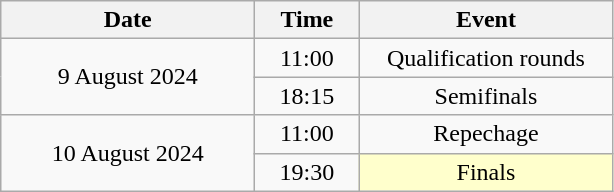<table class = "wikitable" style="text-align:center;">
<tr>
<th width=162>Date</th>
<th width=62>Time</th>
<th width=162>Event</th>
</tr>
<tr>
<td rowspan=2>9 August 2024</td>
<td>11:00</td>
<td>Qualification rounds</td>
</tr>
<tr>
<td>18:15</td>
<td>Semifinals</td>
</tr>
<tr>
<td rowspan=2>10 August 2024</td>
<td>11:00</td>
<td>Repechage</td>
</tr>
<tr>
<td>19:30</td>
<td bgcolor=ffffcc>Finals</td>
</tr>
</table>
